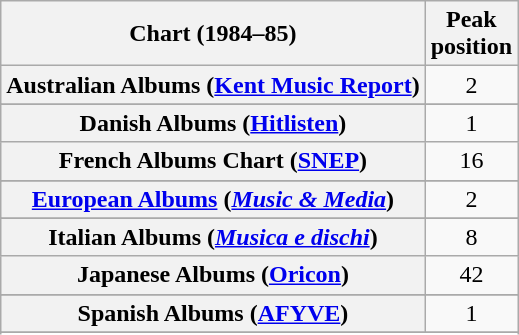<table class="wikitable sortable plainrowheaders" style="text-align:center">
<tr>
<th scope="col">Chart (1984–85)</th>
<th scope="col">Peak<br>position</th>
</tr>
<tr>
<th scope="row">Australian Albums (<a href='#'>Kent Music Report</a>)</th>
<td>2</td>
</tr>
<tr>
</tr>
<tr>
</tr>
<tr>
<th scope="row">Danish Albums (<a href='#'>Hitlisten</a>)</th>
<td>1</td>
</tr>
<tr>
<th scope="row">French Albums Chart (<a href='#'>SNEP</a>)</th>
<td>16</td>
</tr>
<tr>
</tr>
<tr>
<th scope="row"><a href='#'>European Albums</a> (<em><a href='#'>Music & Media</a></em>)</th>
<td>2</td>
</tr>
<tr>
</tr>
<tr>
<th scope="row">Italian Albums (<em><a href='#'>Musica e dischi</a></em>)</th>
<td>8</td>
</tr>
<tr>
<th scope="row">Japanese Albums (<a href='#'>Oricon</a>)</th>
<td>42</td>
</tr>
<tr>
</tr>
<tr>
</tr>
<tr>
<th scope="row">Spanish Albums (<a href='#'>AFYVE</a>)</th>
<td>1</td>
</tr>
<tr>
</tr>
<tr>
</tr>
<tr>
</tr>
<tr>
</tr>
</table>
